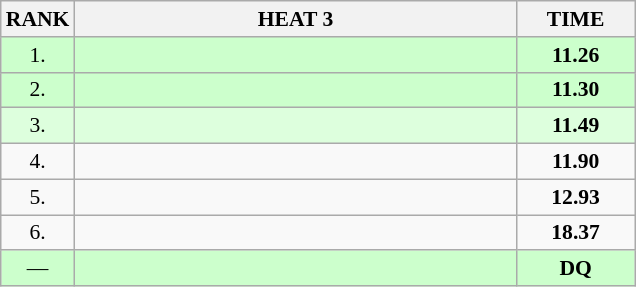<table class="wikitable" style="border-collapse: collapse; font-size: 90%;">
<tr>
<th>RANK</th>
<th style="width: 20em">HEAT 3</th>
<th style="width: 5em">TIME</th>
</tr>
<tr style="background:#ccffcc;">
<td align="center">1.</td>
<td></td>
<td align="center"><strong>11.26</strong></td>
</tr>
<tr style="background:#ccffcc;">
<td align="center">2.</td>
<td></td>
<td align="center"><strong>11.30</strong></td>
</tr>
<tr style="background:#ddffdd;">
<td align="center">3.</td>
<td></td>
<td align="center"><strong>11.49</strong></td>
</tr>
<tr>
<td align="center">4.</td>
<td></td>
<td align="center"><strong>11.90</strong></td>
</tr>
<tr>
<td align="center">5.</td>
<td></td>
<td align="center"><strong>12.93</strong></td>
</tr>
<tr>
<td align="center">6.</td>
<td></td>
<td align="center"><strong>18.37</strong></td>
</tr>
<tr style="background:#ccffcc;">
<td align="center">—</td>
<td></td>
<td align="center"><strong>DQ</strong></td>
</tr>
</table>
